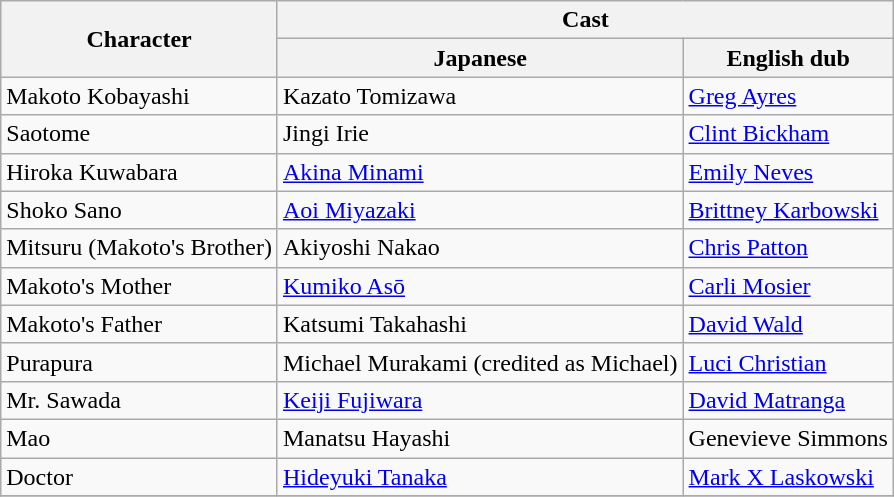<table class="wikitable">
<tr>
<th rowspan=2>Character</th>
<th colspan=2>Cast</th>
</tr>
<tr>
<th>Japanese</th>
<th>English dub</th>
</tr>
<tr>
<td>Makoto Kobayashi</td>
<td>Kazato Tomizawa</td>
<td><a href='#'>Greg Ayres</a></td>
</tr>
<tr>
<td>Saotome</td>
<td>Jingi Irie</td>
<td><a href='#'>Clint Bickham</a></td>
</tr>
<tr>
<td>Hiroka Kuwabara</td>
<td><a href='#'>Akina Minami</a></td>
<td><a href='#'>Emily Neves</a></td>
</tr>
<tr>
<td>Shoko Sano</td>
<td><a href='#'>Aoi Miyazaki</a></td>
<td><a href='#'>Brittney Karbowski</a></td>
</tr>
<tr>
<td>Mitsuru (Makoto's Brother)</td>
<td>Akiyoshi Nakao</td>
<td><a href='#'>Chris Patton</a></td>
</tr>
<tr>
<td>Makoto's Mother</td>
<td><a href='#'>Kumiko Asō</a></td>
<td><a href='#'>Carli Mosier</a></td>
</tr>
<tr>
<td>Makoto's Father</td>
<td>Katsumi Takahashi</td>
<td><a href='#'>David Wald</a></td>
</tr>
<tr>
<td>Purapura</td>
<td>Michael Murakami (credited as Michael)</td>
<td><a href='#'>Luci Christian</a></td>
</tr>
<tr>
<td>Mr. Sawada</td>
<td><a href='#'>Keiji Fujiwara</a></td>
<td><a href='#'>David Matranga</a></td>
</tr>
<tr>
<td>Mao</td>
<td>Manatsu Hayashi</td>
<td>Genevieve Simmons</td>
</tr>
<tr>
<td>Doctor</td>
<td><a href='#'>Hideyuki Tanaka</a></td>
<td><a href='#'>Mark X Laskowski</a></td>
</tr>
<tr>
</tr>
</table>
